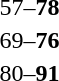<table style="text-align:center">
<tr>
<th width=200></th>
<th width=100></th>
<th width=200></th>
</tr>
<tr>
<td align=right></td>
<td>57–<strong>78</strong></td>
<td align=left><strong></strong></td>
</tr>
<tr>
<td align=right></td>
<td>69–<strong>76</strong></td>
<td align=left><strong></strong></td>
</tr>
<tr>
<td align=right></td>
<td>80–<strong>91</strong></td>
<td align=left><strong></strong></td>
</tr>
</table>
